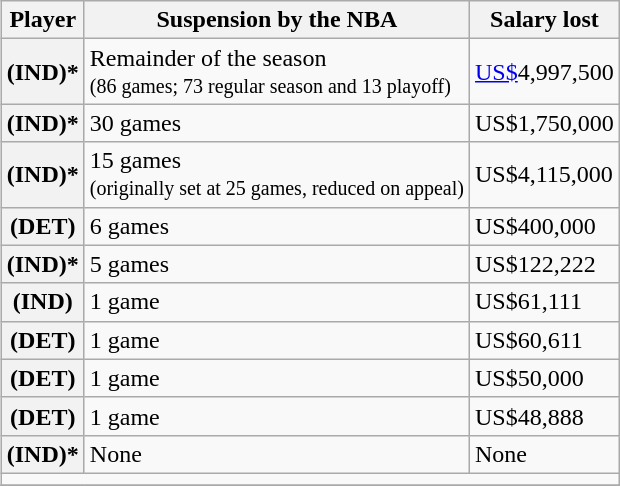<table class="wikitable sortable plainrowheaders" style="float:right; margin:0 0 0.5em 1em">
<tr>
<th scope=col">Player</th>
<th scope=col" align=center>Suspension by the NBA</th>
<th scope=col" align=center>Salary lost</th>
</tr>
<tr>
<th scope="row"> (IND)*</th>
<td>Remainder of the season<br><small>(86 games; 73 regular season and 13 playoff)</small></td>
<td><a href='#'>US$</a>4,997,500</td>
</tr>
<tr>
<th scope="row"> (IND)*</th>
<td>30 games</td>
<td>US$1,750,000</td>
</tr>
<tr>
<th scope="row"> (IND)*</th>
<td>15 games <br><small>(originally set at 25 games, reduced on appeal)</small></td>
<td>US$4,115,000</td>
</tr>
<tr>
<th scope="row"> (DET)</th>
<td>6 games</td>
<td>US$400,000</td>
</tr>
<tr>
<th scope="row"> (IND)*</th>
<td>5 games</td>
<td>US$122,222</td>
</tr>
<tr>
<th scope="row"> (IND)</th>
<td>1 game</td>
<td>US$61,111</td>
</tr>
<tr>
<th scope="row"> (DET)</th>
<td>1 game</td>
<td>US$60,611</td>
</tr>
<tr>
<th scope="row"> (DET)</th>
<td>1 game</td>
<td>US$50,000</td>
</tr>
<tr>
<th scope="row"> (DET)</th>
<td>1 game</td>
<td>US$48,888</td>
</tr>
<tr>
<th scope="row"> (IND)*</th>
<td>None</td>
<td> None</td>
</tr>
<tr class="sortbottom">
<td colspan="4"></td>
</tr>
<tr>
</tr>
</table>
